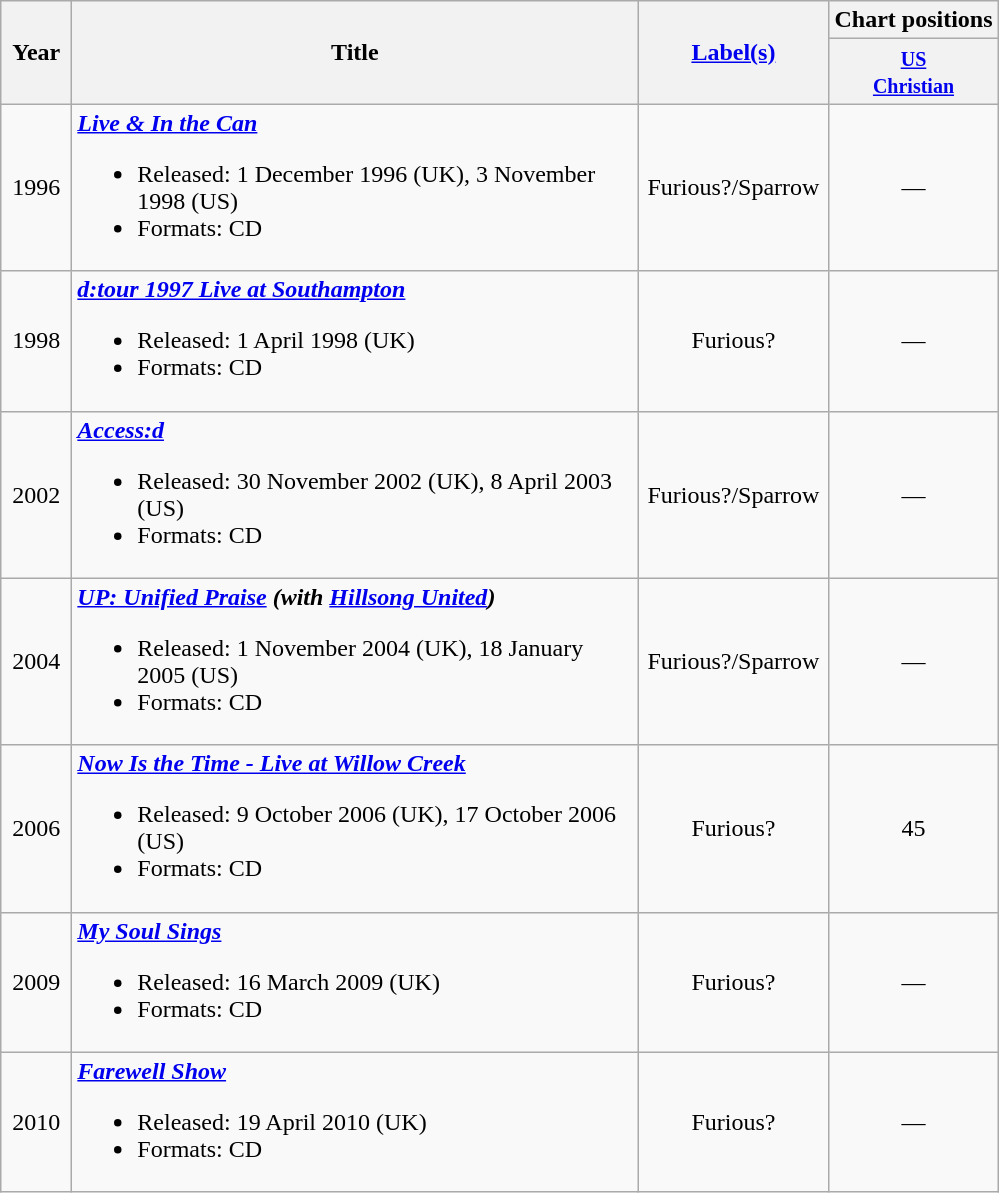<table class="wikitable">
<tr>
<th rowspan="2" width="40">Year</th>
<th rowspan="2" width="370">Title</th>
<th rowspan="2" width="120"><a href='#'>Label(s)</a></th>
<th colspan="1">Chart positions</th>
</tr>
<tr>
<th><small><a href='#'>US<br>Christian</a></small></th>
</tr>
<tr>
<td align="center">1996</td>
<td><strong><em><a href='#'>Live & In the Can</a></em></strong><br><ul><li>Released: 1 December 1996 (UK), 3 November 1998 (US)</li><li>Formats: CD</li></ul></td>
<td align="center">Furious?/Sparrow</td>
<td align="center">—</td>
</tr>
<tr>
<td align="center">1998</td>
<td><strong><em><a href='#'>d:tour 1997 Live at Southampton</a></em></strong><br><ul><li>Released: 1 April 1998 (UK)</li><li>Formats: CD</li></ul></td>
<td align="center">Furious?</td>
<td align="center">—</td>
</tr>
<tr>
<td align="center">2002</td>
<td><strong><em><a href='#'>Access:d</a></em></strong><br><ul><li>Released: 30 November 2002 (UK), 8 April 2003 (US)</li><li>Formats: CD</li></ul></td>
<td align="center">Furious?/Sparrow</td>
<td align="center">—</td>
</tr>
<tr>
<td align="center">2004</td>
<td><strong><em><a href='#'>UP: Unified Praise</a> (with <a href='#'>Hillsong United</a>)</em></strong><br><ul><li>Released: 1 November 2004 (UK), 18 January 2005 (US)</li><li>Formats: CD</li></ul></td>
<td align="center">Furious?/Sparrow</td>
<td align="center">—</td>
</tr>
<tr>
<td align="center">2006</td>
<td><strong><em><a href='#'>Now Is the Time - Live at Willow Creek</a></em></strong><br><ul><li>Released: 9 October 2006 (UK), 17 October 2006 (US)</li><li>Formats: CD</li></ul></td>
<td align="center">Furious?</td>
<td align="center">45</td>
</tr>
<tr>
<td align="center">2009</td>
<td><strong><em><a href='#'>My Soul Sings</a></em></strong><br><ul><li>Released: 16 March 2009 (UK)</li><li>Formats: CD</li></ul></td>
<td align="center">Furious?</td>
<td align="center">—</td>
</tr>
<tr>
<td align="center">2010</td>
<td><strong><em><a href='#'>Farewell Show</a></em></strong><br><ul><li>Released: 19 April 2010 (UK)</li><li>Formats: CD</li></ul></td>
<td align="center">Furious?</td>
<td align="center">—</td>
</tr>
</table>
